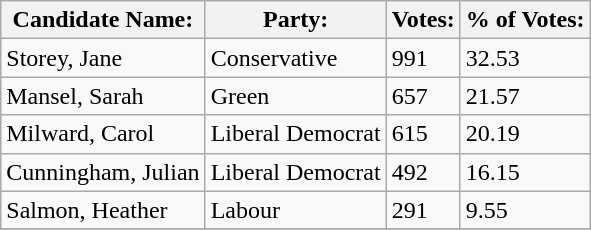<table class="wikitable">
<tr>
<th>Candidate Name:</th>
<th>Party:</th>
<th>Votes:</th>
<th>% of Votes:</th>
</tr>
<tr>
<td>Storey, Jane</td>
<td>Conservative</td>
<td>991</td>
<td>32.53</td>
</tr>
<tr>
<td>Mansel, Sarah</td>
<td>Green</td>
<td>657</td>
<td>21.57</td>
</tr>
<tr>
<td>Milward, Carol</td>
<td>Liberal Democrat</td>
<td>615</td>
<td>20.19</td>
</tr>
<tr>
<td>Cunningham, Julian</td>
<td>Liberal Democrat</td>
<td>492</td>
<td>16.15</td>
</tr>
<tr>
<td>Salmon, Heather</td>
<td>Labour</td>
<td>291</td>
<td>9.55</td>
</tr>
<tr>
</tr>
</table>
